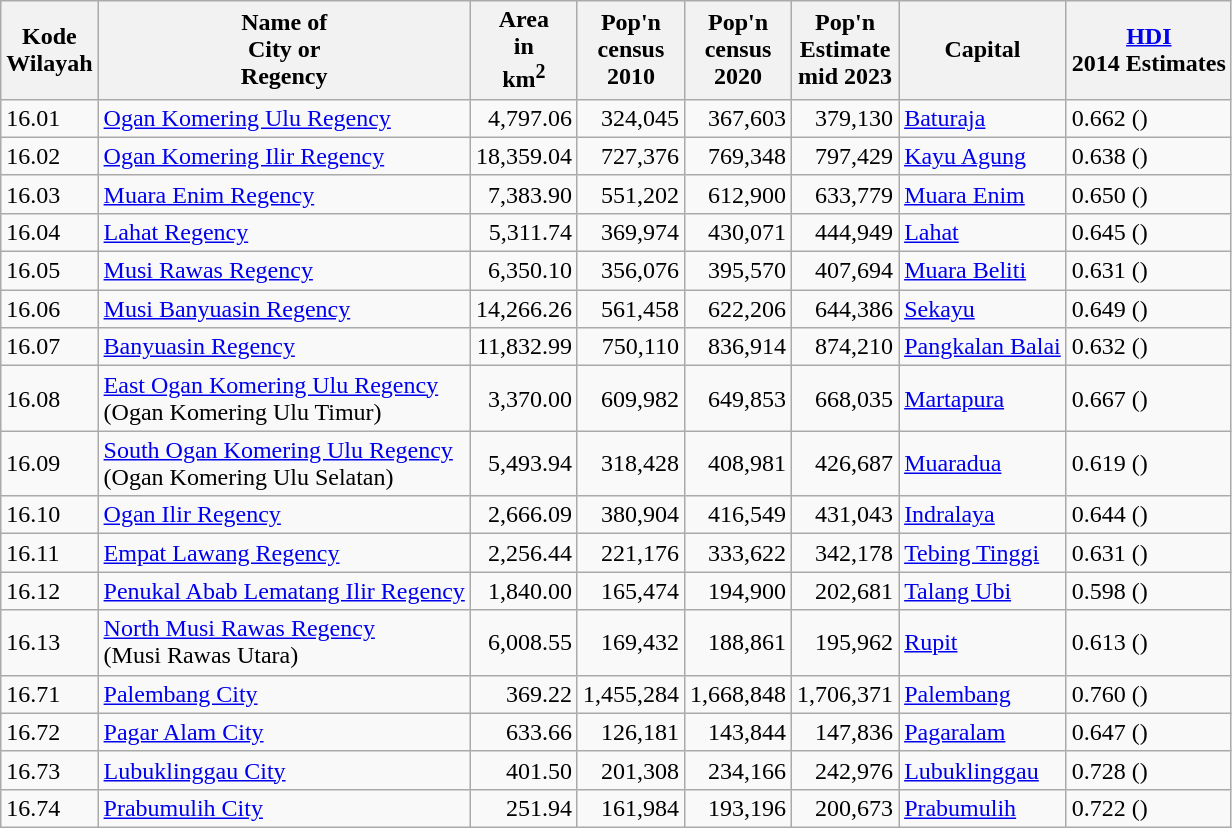<table class="sortable wikitable">
<tr>
<th>Kode<br>Wilayah</th>
<th>Name of <br>City or <br>Regency</th>
<th>Area <br>in <br>km<sup>2</sup></th>
<th>Pop'n<br>census<br>2010</th>
<th>Pop'n<br>census<br>2020</th>
<th>Pop'n<br>Estimate<br>mid 2023</th>
<th>Capital</th>
<th><a href='#'>HDI</a><br>2014 Estimates</th>
</tr>
<tr>
<td>16.01</td>
<td><a href='#'>Ogan Komering Ulu Regency</a></td>
<td align="right">4,797.06</td>
<td align="right">324,045</td>
<td align="right">367,603</td>
<td align="right">379,130</td>
<td><a href='#'>Baturaja</a></td>
<td>0.662 ()</td>
</tr>
<tr>
<td>16.02</td>
<td><a href='#'>Ogan Komering Ilir Regency</a></td>
<td align="right">18,359.04</td>
<td align="right">727,376</td>
<td align="right">769,348</td>
<td align="right">797,429</td>
<td><a href='#'>Kayu Agung</a></td>
<td>0.638 ()</td>
</tr>
<tr>
<td>16.03</td>
<td><a href='#'>Muara Enim Regency</a></td>
<td align="right">7,383.90</td>
<td align="right">551,202</td>
<td align="right">612,900</td>
<td align="right">633,779</td>
<td><a href='#'>Muara Enim</a></td>
<td>0.650 ()</td>
</tr>
<tr>
<td>16.04</td>
<td><a href='#'>Lahat Regency</a></td>
<td align="right">5,311.74</td>
<td align="right">369,974</td>
<td align="right">430,071</td>
<td align="right">444,949</td>
<td><a href='#'>Lahat</a></td>
<td>0.645 ()</td>
</tr>
<tr>
<td>16.05</td>
<td><a href='#'>Musi Rawas Regency</a></td>
<td align="right">6,350.10</td>
<td align="right">356,076</td>
<td align="right">395,570</td>
<td align="right">407,694</td>
<td><a href='#'>Muara Beliti</a></td>
<td>0.631 ()</td>
</tr>
<tr>
<td>16.06</td>
<td><a href='#'>Musi Banyuasin Regency</a></td>
<td align="right">14,266.26</td>
<td align="right">561,458</td>
<td align="right">622,206</td>
<td align="right">644,386</td>
<td><a href='#'>Sekayu</a></td>
<td>0.649 ()</td>
</tr>
<tr>
<td>16.07</td>
<td><a href='#'>Banyuasin Regency</a></td>
<td align="right">11,832.99</td>
<td align="right">750,110</td>
<td align="right">836,914</td>
<td align="right">874,210</td>
<td><a href='#'>Pangkalan Balai</a></td>
<td>0.632 ()</td>
</tr>
<tr>
<td>16.08</td>
<td><a href='#'>East Ogan Komering Ulu Regency</a><br>(Ogan Komering Ulu Timur)</td>
<td align="right">3,370.00</td>
<td align="right">609,982</td>
<td align="right">649,853</td>
<td align="right">668,035</td>
<td><a href='#'>Martapura</a></td>
<td>0.667 ()</td>
</tr>
<tr>
<td>16.09</td>
<td><a href='#'>South Ogan Komering Ulu Regency</a><br>(Ogan Komering Ulu Selatan)</td>
<td align="right">5,493.94</td>
<td align="right">318,428</td>
<td align="right">408,981</td>
<td align="right">426,687</td>
<td><a href='#'>Muaradua</a></td>
<td>0.619 ()</td>
</tr>
<tr>
<td>16.10</td>
<td><a href='#'>Ogan Ilir Regency</a></td>
<td align="right">2,666.09</td>
<td align="right">380,904</td>
<td align="right">416,549</td>
<td align="right">431,043</td>
<td><a href='#'>Indralaya</a></td>
<td>0.644 ()</td>
</tr>
<tr>
<td>16.11</td>
<td><a href='#'>Empat Lawang Regency</a></td>
<td align="right">2,256.44</td>
<td align="right">221,176</td>
<td align="right">333,622</td>
<td align="right">342,178</td>
<td><a href='#'>Tebing Tinggi</a></td>
<td>0.631 ()</td>
</tr>
<tr>
<td>16.12</td>
<td><a href='#'>Penukal Abab Lematang Ilir Regency</a></td>
<td align="right">1,840.00</td>
<td align="right">165,474</td>
<td align="right">194,900</td>
<td align="right">202,681</td>
<td><a href='#'>Talang Ubi</a></td>
<td>0.598 ()</td>
</tr>
<tr>
<td>16.13</td>
<td><a href='#'>North Musi Rawas Regency</a><br>(Musi Rawas Utara)</td>
<td align="right">6,008.55</td>
<td align="right">169,432</td>
<td align="right">188,861</td>
<td align="right">195,962</td>
<td><a href='#'>Rupit</a></td>
<td>0.613 ()</td>
</tr>
<tr>
<td>16.71</td>
<td><a href='#'>Palembang City</a></td>
<td align="right">369.22</td>
<td align="right">1,455,284</td>
<td align="right">1,668,848</td>
<td align="right">1,706,371</td>
<td><a href='#'>Palembang</a></td>
<td>0.760 ()</td>
</tr>
<tr>
<td>16.72</td>
<td><a href='#'>Pagar Alam City</a></td>
<td align="right">633.66</td>
<td align="right">126,181</td>
<td align="right">143,844</td>
<td align="right">147,836</td>
<td><a href='#'>Pagaralam</a></td>
<td>0.647 ()</td>
</tr>
<tr>
<td>16.73</td>
<td><a href='#'>Lubuklinggau City</a></td>
<td align="right">401.50</td>
<td align="right">201,308</td>
<td align="right">234,166</td>
<td align="right">242,976</td>
<td><a href='#'>Lubuklinggau</a></td>
<td>0.728 ()</td>
</tr>
<tr>
<td>16.74</td>
<td><a href='#'>Prabumulih City</a></td>
<td align="right">251.94</td>
<td align="right">161,984</td>
<td align="right">193,196</td>
<td align="right">200,673</td>
<td><a href='#'>Prabumulih</a></td>
<td>0.722 ()</td>
</tr>
</table>
